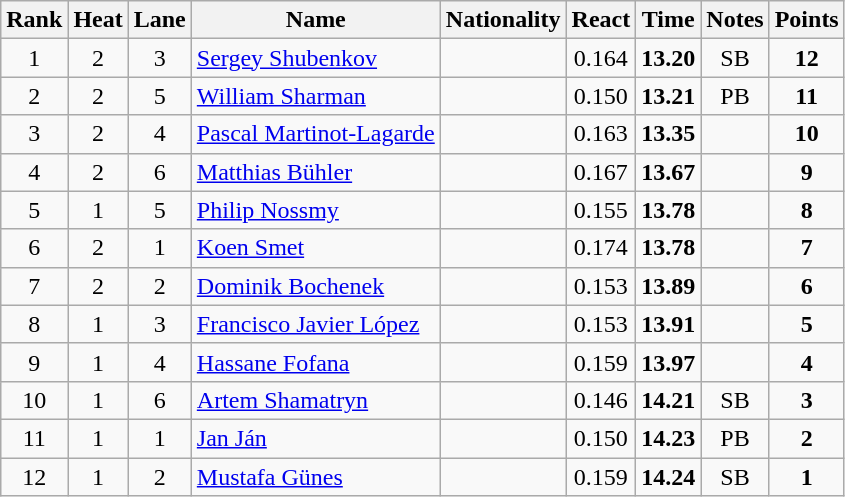<table class="wikitable sortable" style="text-align:center">
<tr>
<th>Rank</th>
<th>Heat</th>
<th>Lane</th>
<th>Name</th>
<th>Nationality</th>
<th>React</th>
<th>Time</th>
<th>Notes</th>
<th>Points</th>
</tr>
<tr>
<td>1</td>
<td>2</td>
<td>3</td>
<td align=left><a href='#'>Sergey Shubenkov</a></td>
<td align=left></td>
<td>0.164</td>
<td><strong>13.20</strong></td>
<td>SB</td>
<td><strong>12</strong></td>
</tr>
<tr>
<td>2</td>
<td>2</td>
<td>5</td>
<td align=left><a href='#'>William Sharman</a></td>
<td align=left></td>
<td>0.150</td>
<td><strong>13.21</strong></td>
<td>PB</td>
<td><strong>11</strong></td>
</tr>
<tr>
<td>3</td>
<td>2</td>
<td>4</td>
<td align=left><a href='#'>Pascal Martinot-Lagarde</a></td>
<td align=left></td>
<td>0.163</td>
<td><strong>13.35</strong></td>
<td></td>
<td><strong>10</strong></td>
</tr>
<tr>
<td>4</td>
<td>2</td>
<td>6</td>
<td align=left><a href='#'>Matthias Bühler</a></td>
<td align=left></td>
<td>0.167</td>
<td><strong>13.67</strong></td>
<td></td>
<td><strong>9</strong></td>
</tr>
<tr>
<td>5</td>
<td>1</td>
<td>5</td>
<td align=left><a href='#'>Philip Nossmy</a></td>
<td align=left></td>
<td>0.155</td>
<td><strong>13.78</strong></td>
<td></td>
<td><strong>8</strong></td>
</tr>
<tr>
<td>6</td>
<td>2</td>
<td>1</td>
<td align=left><a href='#'>Koen Smet</a></td>
<td align=left></td>
<td>0.174</td>
<td><strong>13.78</strong></td>
<td></td>
<td><strong>7</strong></td>
</tr>
<tr>
<td>7</td>
<td>2</td>
<td>2</td>
<td align=left><a href='#'>Dominik Bochenek</a></td>
<td align=left></td>
<td>0.153</td>
<td><strong>13.89</strong></td>
<td></td>
<td><strong>6</strong></td>
</tr>
<tr>
<td>8</td>
<td>1</td>
<td>3</td>
<td align=left><a href='#'>Francisco Javier López</a></td>
<td align=left></td>
<td>0.153</td>
<td><strong>13.91</strong></td>
<td></td>
<td><strong>5</strong></td>
</tr>
<tr>
<td>9</td>
<td>1</td>
<td>4</td>
<td align=left><a href='#'>Hassane Fofana</a></td>
<td align=left></td>
<td>0.159</td>
<td><strong>13.97</strong></td>
<td></td>
<td><strong>4</strong></td>
</tr>
<tr>
<td>10</td>
<td>1</td>
<td>6</td>
<td align=left><a href='#'>Artem Shamatryn</a></td>
<td align=left></td>
<td>0.146</td>
<td><strong>14.21</strong></td>
<td>SB</td>
<td><strong>3</strong></td>
</tr>
<tr>
<td>11</td>
<td>1</td>
<td>1</td>
<td align=left><a href='#'>Jan Ján</a></td>
<td align=left></td>
<td>0.150</td>
<td><strong>14.23</strong></td>
<td>PB</td>
<td><strong>2</strong></td>
</tr>
<tr>
<td>12</td>
<td>1</td>
<td>2</td>
<td align=left><a href='#'>Mustafa Günes</a></td>
<td align=left></td>
<td>0.159</td>
<td><strong>14.24</strong></td>
<td>SB</td>
<td><strong>1</strong></td>
</tr>
</table>
